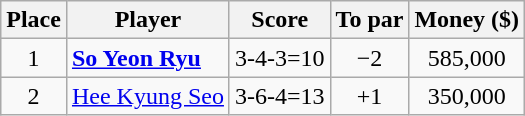<table class="wikitable">
<tr>
<th>Place</th>
<th>Player</th>
<th>Score</th>
<th>To par</th>
<th>Money ($)</th>
</tr>
<tr>
<td align=center>1</td>
<td> <strong><a href='#'>So Yeon Ryu</a></strong></td>
<td align=center>3-4-3=10</td>
<td align=center>−2</td>
<td align=center>585,000</td>
</tr>
<tr>
<td align=center>2</td>
<td> <a href='#'>Hee Kyung Seo</a></td>
<td align=center>3-6-4=13</td>
<td align=center>+1</td>
<td align=center>350,000</td>
</tr>
</table>
